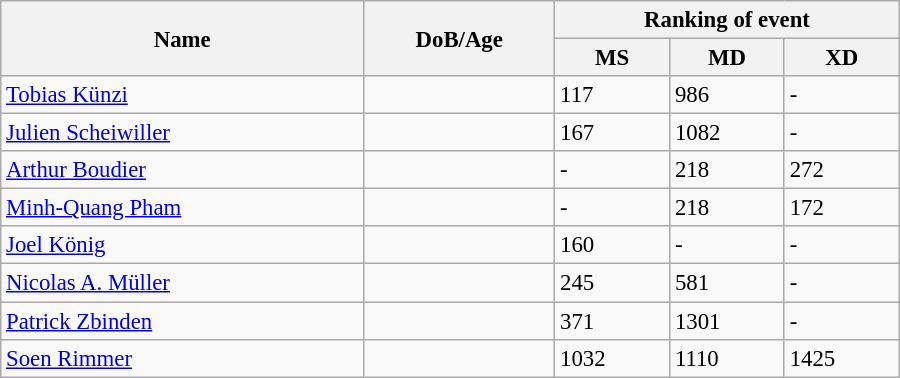<table class="wikitable" style="width:600px; font-size:95%;">
<tr>
<th rowspan="2" align="left">Name</th>
<th rowspan="2" align="left">DoB/Age</th>
<th colspan="3" align="center">Ranking of event</th>
</tr>
<tr>
<th align="center">MS</th>
<th>MD</th>
<th align="center">XD</th>
</tr>
<tr>
<td align="left"><a href='#'>Tobias Künzi</a></td>
<td align="left"></td>
<td>117</td>
<td>986</td>
<td>-</td>
</tr>
<tr>
<td><a href='#'>Julien Scheiwiller</a></td>
<td></td>
<td>167</td>
<td>1082</td>
<td>-</td>
</tr>
<tr>
<td><a href='#'>Arthur Boudier</a></td>
<td></td>
<td>-</td>
<td>218</td>
<td>272</td>
</tr>
<tr>
<td><a href='#'>Minh-Quang Pham</a></td>
<td></td>
<td>-</td>
<td>218</td>
<td>172</td>
</tr>
<tr>
<td><a href='#'>Joel König</a></td>
<td></td>
<td>160</td>
<td>-</td>
<td>-</td>
</tr>
<tr>
<td><a href='#'>Nicolas A. Müller</a></td>
<td></td>
<td>245</td>
<td>581</td>
<td>-</td>
</tr>
<tr>
<td><a href='#'>Patrick Zbinden</a></td>
<td></td>
<td>371</td>
<td>1301</td>
<td>-</td>
</tr>
<tr>
<td><a href='#'>Soen Rimmer</a></td>
<td></td>
<td>1032</td>
<td>1110</td>
<td>1425</td>
</tr>
</table>
